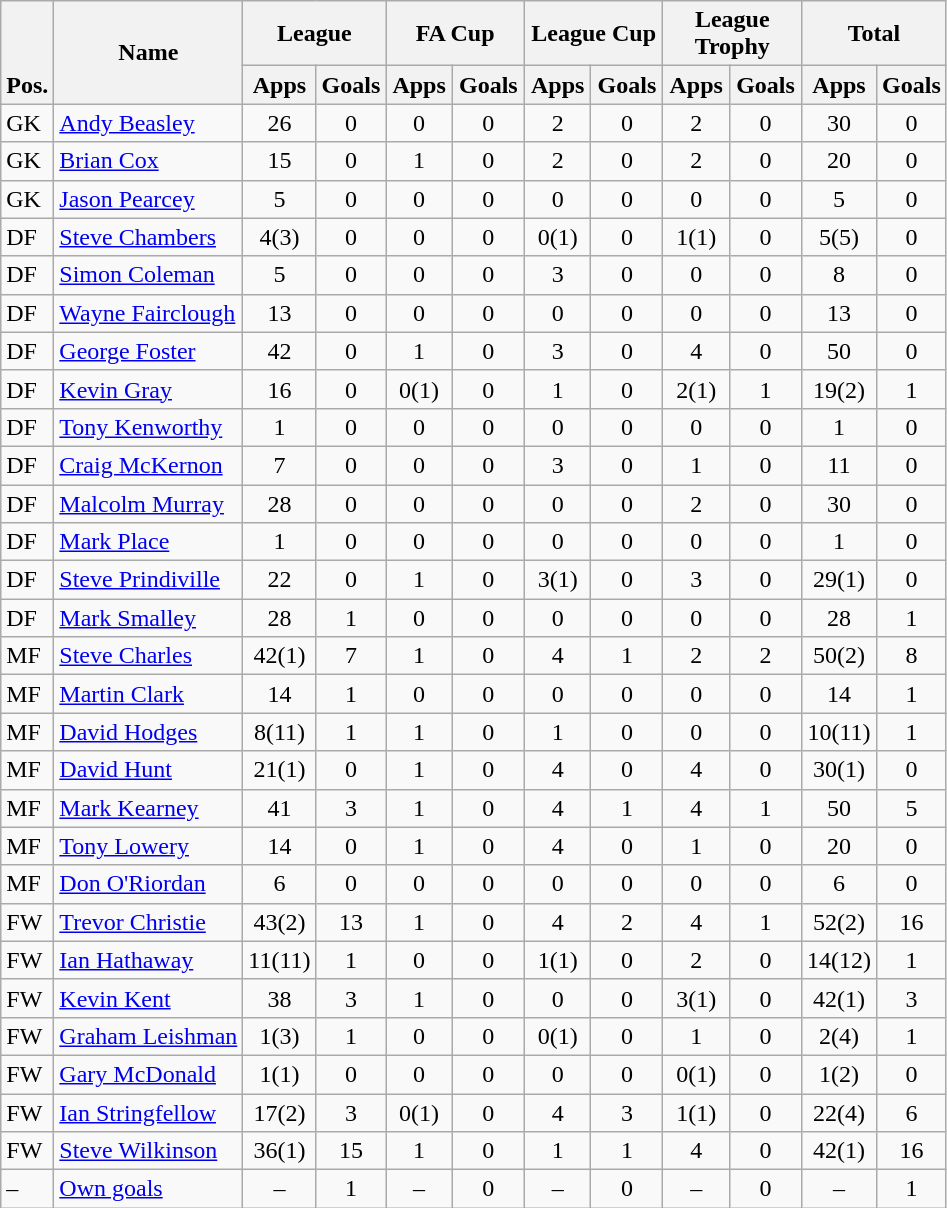<table class="wikitable" style="text-align:center">
<tr>
<th rowspan="2" valign="bottom">Pos.</th>
<th rowspan="2">Name</th>
<th colspan="2" width="85">League</th>
<th colspan="2" width="85">FA Cup</th>
<th colspan="2" width="85">League Cup</th>
<th colspan="2" width="85">League Trophy</th>
<th colspan="2" width="85">Total</th>
</tr>
<tr>
<th>Apps</th>
<th>Goals</th>
<th>Apps</th>
<th>Goals</th>
<th>Apps</th>
<th>Goals</th>
<th>Apps</th>
<th>Goals</th>
<th>Apps</th>
<th>Goals</th>
</tr>
<tr>
<td align="left">GK</td>
<td align="left"> <a href='#'>Andy Beasley</a></td>
<td>26</td>
<td>0</td>
<td>0</td>
<td>0</td>
<td>2</td>
<td>0</td>
<td>2</td>
<td>0</td>
<td>30</td>
<td>0</td>
</tr>
<tr>
<td align="left">GK</td>
<td align="left"> <a href='#'>Brian Cox</a></td>
<td>15</td>
<td>0</td>
<td>1</td>
<td>0</td>
<td>2</td>
<td>0</td>
<td>2</td>
<td>0</td>
<td>20</td>
<td>0</td>
</tr>
<tr>
<td align="left">GK</td>
<td align="left"> <a href='#'>Jason Pearcey</a></td>
<td>5</td>
<td>0</td>
<td>0</td>
<td>0</td>
<td>0</td>
<td>0</td>
<td>0</td>
<td>0</td>
<td>5</td>
<td>0</td>
</tr>
<tr>
<td align="left">DF</td>
<td align="left"> <a href='#'>Steve Chambers</a></td>
<td>4(3)</td>
<td>0</td>
<td>0</td>
<td>0</td>
<td>0(1)</td>
<td>0</td>
<td>1(1)</td>
<td>0</td>
<td>5(5)</td>
<td>0</td>
</tr>
<tr>
<td align="left">DF</td>
<td align="left"> <a href='#'>Simon Coleman</a></td>
<td>5</td>
<td>0</td>
<td>0</td>
<td>0</td>
<td>3</td>
<td>0</td>
<td>0</td>
<td>0</td>
<td>8</td>
<td>0</td>
</tr>
<tr>
<td align="left">DF</td>
<td align="left"> <a href='#'>Wayne Fairclough</a></td>
<td>13</td>
<td>0</td>
<td>0</td>
<td>0</td>
<td>0</td>
<td>0</td>
<td>0</td>
<td>0</td>
<td>13</td>
<td>0</td>
</tr>
<tr>
<td align="left">DF</td>
<td align="left"> <a href='#'>George Foster</a></td>
<td>42</td>
<td>0</td>
<td>1</td>
<td>0</td>
<td>3</td>
<td>0</td>
<td>4</td>
<td>0</td>
<td>50</td>
<td>0</td>
</tr>
<tr>
<td align="left">DF</td>
<td align="left"> <a href='#'>Kevin Gray</a></td>
<td>16</td>
<td>0</td>
<td>0(1)</td>
<td>0</td>
<td>1</td>
<td>0</td>
<td>2(1)</td>
<td>1</td>
<td>19(2)</td>
<td>1</td>
</tr>
<tr>
<td align="left">DF</td>
<td align="left"> <a href='#'>Tony Kenworthy</a></td>
<td>1</td>
<td>0</td>
<td>0</td>
<td>0</td>
<td>0</td>
<td>0</td>
<td>0</td>
<td>0</td>
<td>1</td>
<td>0</td>
</tr>
<tr>
<td align="left">DF</td>
<td align="left"> <a href='#'>Craig McKernon</a></td>
<td>7</td>
<td>0</td>
<td>0</td>
<td>0</td>
<td>3</td>
<td>0</td>
<td>1</td>
<td>0</td>
<td>11</td>
<td>0</td>
</tr>
<tr>
<td align="left">DF</td>
<td align="left"> <a href='#'>Malcolm Murray</a></td>
<td>28</td>
<td>0</td>
<td>0</td>
<td>0</td>
<td>0</td>
<td>0</td>
<td>2</td>
<td>0</td>
<td>30</td>
<td>0</td>
</tr>
<tr>
<td align="left">DF</td>
<td align="left"> <a href='#'>Mark Place</a></td>
<td>1</td>
<td>0</td>
<td>0</td>
<td>0</td>
<td>0</td>
<td>0</td>
<td>0</td>
<td>0</td>
<td>1</td>
<td>0</td>
</tr>
<tr>
<td align="left">DF</td>
<td align="left"> <a href='#'>Steve Prindiville</a></td>
<td>22</td>
<td>0</td>
<td>1</td>
<td>0</td>
<td>3(1)</td>
<td>0</td>
<td>3</td>
<td>0</td>
<td>29(1)</td>
<td>0</td>
</tr>
<tr>
<td align="left">DF</td>
<td align="left"> <a href='#'>Mark Smalley</a></td>
<td>28</td>
<td>1</td>
<td>0</td>
<td>0</td>
<td>0</td>
<td>0</td>
<td>0</td>
<td>0</td>
<td>28</td>
<td>1</td>
</tr>
<tr>
<td align="left">MF</td>
<td align="left"> <a href='#'>Steve Charles</a></td>
<td>42(1)</td>
<td>7</td>
<td>1</td>
<td>0</td>
<td>4</td>
<td>1</td>
<td>2</td>
<td>2</td>
<td>50(2)</td>
<td>8</td>
</tr>
<tr>
<td align="left">MF</td>
<td align="left"> <a href='#'>Martin Clark</a></td>
<td>14</td>
<td>1</td>
<td>0</td>
<td>0</td>
<td>0</td>
<td>0</td>
<td>0</td>
<td>0</td>
<td>14</td>
<td>1</td>
</tr>
<tr>
<td align="left">MF</td>
<td align="left"> <a href='#'>David Hodges</a></td>
<td>8(11)</td>
<td>1</td>
<td>1</td>
<td>0</td>
<td>1</td>
<td>0</td>
<td>0</td>
<td>0</td>
<td>10(11)</td>
<td>1</td>
</tr>
<tr>
<td align="left">MF</td>
<td align="left"> <a href='#'>David Hunt</a></td>
<td>21(1)</td>
<td>0</td>
<td>1</td>
<td>0</td>
<td>4</td>
<td>0</td>
<td>4</td>
<td>0</td>
<td>30(1)</td>
<td>0</td>
</tr>
<tr>
<td align="left">MF</td>
<td align="left"> <a href='#'>Mark Kearney</a></td>
<td>41</td>
<td>3</td>
<td>1</td>
<td>0</td>
<td>4</td>
<td>1</td>
<td>4</td>
<td>1</td>
<td>50</td>
<td>5</td>
</tr>
<tr>
<td align="left">MF</td>
<td align="left"> <a href='#'>Tony Lowery</a></td>
<td>14</td>
<td>0</td>
<td>1</td>
<td>0</td>
<td>4</td>
<td>0</td>
<td>1</td>
<td>0</td>
<td>20</td>
<td>0</td>
</tr>
<tr>
<td align="left">MF</td>
<td align="left"> <a href='#'>Don O'Riordan</a></td>
<td>6</td>
<td>0</td>
<td>0</td>
<td>0</td>
<td>0</td>
<td>0</td>
<td>0</td>
<td>0</td>
<td>6</td>
<td>0</td>
</tr>
<tr>
<td align="left">FW</td>
<td align="left"> <a href='#'>Trevor Christie</a></td>
<td>43(2)</td>
<td>13</td>
<td>1</td>
<td>0</td>
<td>4</td>
<td>2</td>
<td>4</td>
<td>1</td>
<td>52(2)</td>
<td>16</td>
</tr>
<tr>
<td align="left">FW</td>
<td align="left"> <a href='#'>Ian Hathaway</a></td>
<td>11(11)</td>
<td>1</td>
<td>0</td>
<td>0</td>
<td>1(1)</td>
<td>0</td>
<td>2</td>
<td>0</td>
<td>14(12)</td>
<td>1</td>
</tr>
<tr>
<td align="left">FW</td>
<td align="left"> <a href='#'>Kevin Kent</a></td>
<td>38</td>
<td>3</td>
<td>1</td>
<td>0</td>
<td>0</td>
<td>0</td>
<td>3(1)</td>
<td>0</td>
<td>42(1)</td>
<td>3</td>
</tr>
<tr>
<td align="left">FW</td>
<td align="left"> <a href='#'>Graham Leishman</a></td>
<td>1(3)</td>
<td>1</td>
<td>0</td>
<td>0</td>
<td>0(1)</td>
<td>0</td>
<td>1</td>
<td>0</td>
<td>2(4)</td>
<td>1</td>
</tr>
<tr>
<td align="left">FW</td>
<td align="left"> <a href='#'>Gary McDonald</a></td>
<td>1(1)</td>
<td>0</td>
<td>0</td>
<td>0</td>
<td>0</td>
<td>0</td>
<td>0(1)</td>
<td>0</td>
<td>1(2)</td>
<td>0</td>
</tr>
<tr>
<td align="left">FW</td>
<td align="left"> <a href='#'>Ian Stringfellow</a></td>
<td>17(2)</td>
<td>3</td>
<td>0(1)</td>
<td>0</td>
<td>4</td>
<td>3</td>
<td>1(1)</td>
<td>0</td>
<td>22(4)</td>
<td>6</td>
</tr>
<tr>
<td align="left">FW</td>
<td align="left"> <a href='#'>Steve Wilkinson</a></td>
<td>36(1)</td>
<td>15</td>
<td>1</td>
<td>0</td>
<td>1</td>
<td>1</td>
<td>4</td>
<td>0</td>
<td>42(1)</td>
<td>16</td>
</tr>
<tr>
<td align="left">–</td>
<td align="left"><a href='#'>Own goals</a></td>
<td>–</td>
<td>1</td>
<td>–</td>
<td>0</td>
<td>–</td>
<td>0</td>
<td>–</td>
<td>0</td>
<td>–</td>
<td>1</td>
</tr>
</table>
